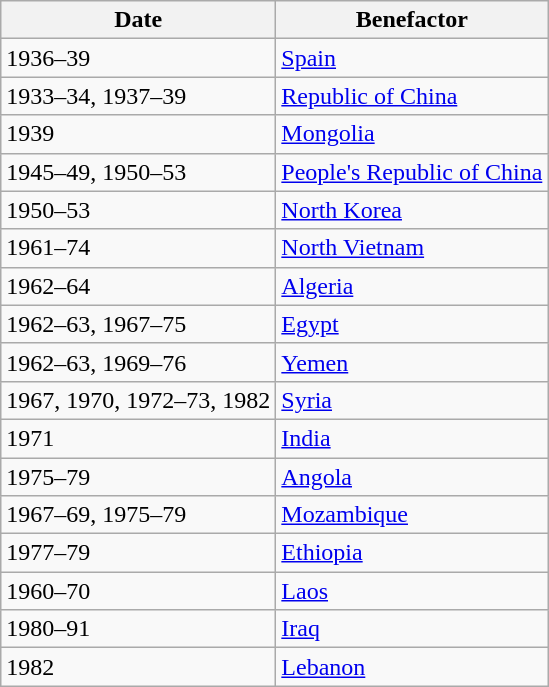<table class="wikitable">
<tr>
<th>Date</th>
<th>Benefactor</th>
</tr>
<tr>
<td>1936–39</td>
<td><a href='#'>Spain</a></td>
</tr>
<tr>
<td>1933–34, 1937–39</td>
<td><a href='#'>Republic of China</a></td>
</tr>
<tr>
<td>1939</td>
<td><a href='#'>Mongolia</a></td>
</tr>
<tr>
<td>1945–49, 1950–53</td>
<td><a href='#'>People's Republic of China</a></td>
</tr>
<tr>
<td>1950–53</td>
<td><a href='#'>North Korea</a></td>
</tr>
<tr>
<td>1961–74</td>
<td><a href='#'>North Vietnam</a></td>
</tr>
<tr>
<td>1962–64</td>
<td><a href='#'>Algeria</a></td>
</tr>
<tr>
<td>1962–63, 1967–75</td>
<td><a href='#'>Egypt</a></td>
</tr>
<tr>
<td>1962–63, 1969–76</td>
<td><a href='#'>Yemen</a></td>
</tr>
<tr>
<td>1967, 1970, 1972–73, 1982</td>
<td><a href='#'>Syria</a></td>
</tr>
<tr>
<td>1971</td>
<td><a href='#'>India</a></td>
</tr>
<tr>
<td>1975–79</td>
<td><a href='#'>Angola</a></td>
</tr>
<tr>
<td>1967–69, 1975–79</td>
<td><a href='#'>Mozambique</a></td>
</tr>
<tr>
<td>1977–79</td>
<td><a href='#'>Ethiopia</a></td>
</tr>
<tr>
<td>1960–70</td>
<td><a href='#'>Laos</a></td>
</tr>
<tr>
<td>1980–91</td>
<td><a href='#'>Iraq</a></td>
</tr>
<tr>
<td>1982</td>
<td><a href='#'>Lebanon</a></td>
</tr>
</table>
